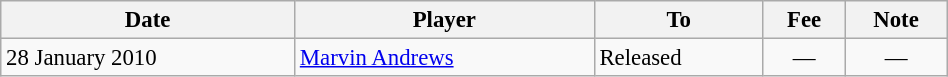<table class="wikitable" style="font-size:95%; width:50%">
<tr>
<th>Date</th>
<th>Player</th>
<th>To</th>
<th>Fee</th>
<th>Note</th>
</tr>
<tr>
<td>28 January 2010</td>
<td> <a href='#'>Marvin Andrews</a></td>
<td>Released</td>
<td align=center>—</td>
<td align=center>—</td>
</tr>
</table>
